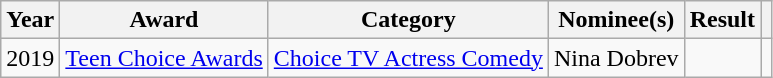<table class="wikitable">
<tr>
<th>Year</th>
<th>Award</th>
<th>Category</th>
<th>Nominee(s)</th>
<th>Result</th>
<th scope="col" class="unsortable"></th>
</tr>
<tr>
<td>2019</td>
<td><a href='#'>Teen Choice Awards</a></td>
<td><a href='#'>Choice TV Actress Comedy</a></td>
<td>Nina Dobrev</td>
<td></td>
<td style="text-align:center;"></td>
</tr>
</table>
